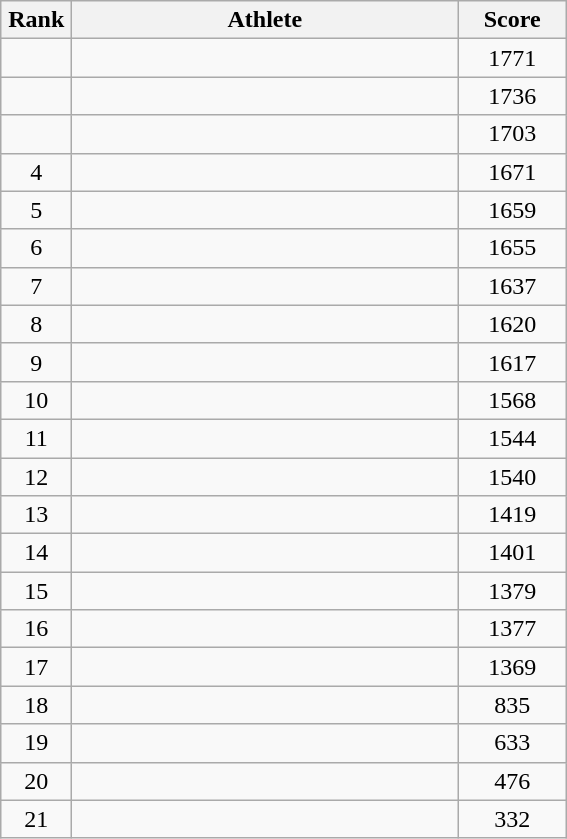<table class=wikitable style="text-align:center">
<tr>
<th width=40>Rank</th>
<th width=250>Athlete</th>
<th width=65>Score</th>
</tr>
<tr>
<td></td>
<td align=left></td>
<td>1771</td>
</tr>
<tr>
<td></td>
<td align=left></td>
<td>1736</td>
</tr>
<tr>
<td></td>
<td align=left></td>
<td>1703</td>
</tr>
<tr>
<td>4</td>
<td align=left></td>
<td>1671</td>
</tr>
<tr>
<td>5</td>
<td align=left></td>
<td>1659</td>
</tr>
<tr>
<td>6</td>
<td align=left></td>
<td>1655</td>
</tr>
<tr>
<td>7</td>
<td align=left></td>
<td>1637</td>
</tr>
<tr>
<td>8</td>
<td align=left></td>
<td>1620</td>
</tr>
<tr>
<td>9</td>
<td align=left></td>
<td>1617</td>
</tr>
<tr>
<td>10</td>
<td align=left></td>
<td>1568</td>
</tr>
<tr>
<td>11</td>
<td align=left></td>
<td>1544</td>
</tr>
<tr>
<td>12</td>
<td align=left></td>
<td>1540</td>
</tr>
<tr>
<td>13</td>
<td align=left></td>
<td>1419</td>
</tr>
<tr>
<td>14</td>
<td align=left></td>
<td>1401</td>
</tr>
<tr>
<td>15</td>
<td align=left></td>
<td>1379</td>
</tr>
<tr>
<td>16</td>
<td align=left></td>
<td>1377</td>
</tr>
<tr>
<td>17</td>
<td align=left></td>
<td>1369</td>
</tr>
<tr>
<td>18</td>
<td align=left></td>
<td>835</td>
</tr>
<tr>
<td>19</td>
<td align=left></td>
<td>633</td>
</tr>
<tr>
<td>20</td>
<td align=left></td>
<td>476</td>
</tr>
<tr>
<td>21</td>
<td align=left></td>
<td>332</td>
</tr>
</table>
